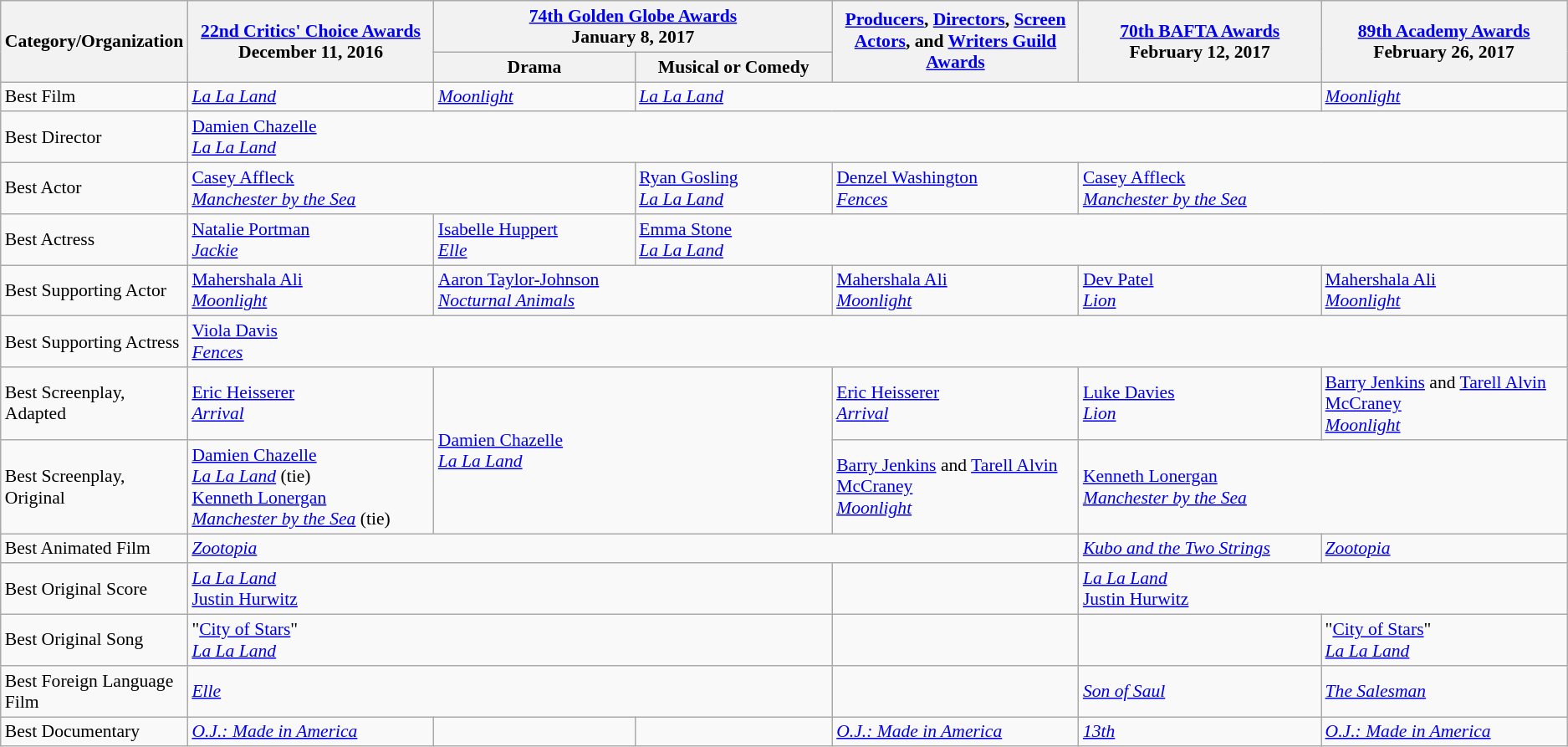<table class="wikitable" style="font-size: 90%;">
<tr>
<th rowspan="2" style="width:20px;">Category/Organization</th>
<th rowspan="2" style="width:250px;"><a href='#'>22nd Critics' Choice Awards</a><br> December 11, 2016</th>
<th colspan="2" style="width:250px;"><a href='#'>74th Golden Globe Awards</a><br>January 8, 2017</th>
<th rowspan="2" style="width:250px;"><a href='#'>Producers</a>, <a href='#'>Directors</a>, <a href='#'>Screen Actors</a>, and <a href='#'>Writers Guild Awards</a></th>
<th rowspan="2" style="width:250px;"><a href='#'>70th BAFTA Awards</a><br> February 12, 2017</th>
<th rowspan="2" style="width:250px;"><a href='#'>89th Academy Awards</a><br>February 26, 2017</th>
</tr>
<tr>
<th width=200>Drama</th>
<th style="width:200px;">Musical or Comedy</th>
</tr>
<tr>
<td>Best Film</td>
<td><em><a href='#'>La La Land</a></em></td>
<td><em><a href='#'>Moonlight</a></em></td>
<td colspan=3><em><a href='#'>La La Land</a></em></td>
<td><em><a href='#'>Moonlight</a></em></td>
</tr>
<tr>
<td>Best Director</td>
<td colspan="6"><a href='#'>Damien Chazelle</a><br><em><a href='#'>La La Land</a></em></td>
</tr>
<tr>
<td>Best Actor</td>
<td colspan="2"><a href='#'>Casey Affleck</a><br><em><a href='#'>Manchester by the Sea</a></em></td>
<td><a href='#'>Ryan Gosling</a><br><em><a href='#'>La La Land</a></em></td>
<td><a href='#'>Denzel Washington</a><br><em><a href='#'>Fences</a></em></td>
<td colspan="2"><a href='#'>Casey Affleck</a><br><em><a href='#'>Manchester by the Sea</a></em></td>
</tr>
<tr>
<td>Best Actress</td>
<td><a href='#'>Natalie Portman</a><br><em><a href='#'>Jackie</a></em></td>
<td><a href='#'>Isabelle Huppert</a><br><em><a href='#'>Elle</a></em></td>
<td colspan="4"><a href='#'>Emma Stone</a><br><em><a href='#'>La La Land</a></em></td>
</tr>
<tr>
<td>Best Supporting Actor</td>
<td><a href='#'>Mahershala Ali</a><br><em><a href='#'>Moonlight</a></em></td>
<td colspan="2"><a href='#'>Aaron Taylor-Johnson</a><br><em><a href='#'>Nocturnal Animals</a></em></td>
<td><a href='#'>Mahershala Ali</a><br><em><a href='#'>Moonlight</a></em></td>
<td><a href='#'>Dev Patel</a><br><em><a href='#'>Lion</a></em></td>
<td><a href='#'>Mahershala Ali</a><br><em><a href='#'>Moonlight</a></em></td>
</tr>
<tr>
<td>Best Supporting Actress</td>
<td colspan="6"><a href='#'>Viola Davis</a><br><em><a href='#'>Fences</a></em></td>
</tr>
<tr>
<td>Best Screenplay, Adapted</td>
<td><a href='#'>Eric Heisserer</a><br><em><a href='#'>Arrival</a></em></td>
<td rowspan="2" colspan="2"><a href='#'>Damien Chazelle</a><br><em><a href='#'>La La Land</a></em></td>
<td><a href='#'>Eric Heisserer</a><br><em><a href='#'>Arrival</a></em></td>
<td><a href='#'>Luke Davies</a><br><em><a href='#'>Lion</a></em></td>
<td><a href='#'>Barry Jenkins</a> and <a href='#'>Tarell Alvin McCraney</a><br><em><a href='#'>Moonlight</a></em></td>
</tr>
<tr>
<td>Best Screenplay, Original</td>
<td><a href='#'>Damien Chazelle</a><br><em><a href='#'>La La Land</a></em> (tie)<br><a href='#'>Kenneth Lonergan</a><br><em><a href='#'>Manchester by the Sea</a></em> (tie)</td>
<td><a href='#'>Barry Jenkins</a> and <a href='#'>Tarell Alvin McCraney</a><br><em><a href='#'>Moonlight</a></em></td>
<td colspan="2"><a href='#'>Kenneth Lonergan</a><br><em><a href='#'>Manchester by the Sea</a></em></td>
</tr>
<tr>
<td>Best Animated Film</td>
<td colspan="4"><em><a href='#'>Zootopia</a></em></td>
<td><em><a href='#'>Kubo and the Two Strings</a></em></td>
<td><em><a href='#'>Zootopia</a></em></td>
</tr>
<tr>
<td>Best Original Score</td>
<td colspan="3"><em><a href='#'>La La Land</a></em><br><a href='#'>Justin Hurwitz</a></td>
<td></td>
<td colspan="2"><em><a href='#'>La La Land</a></em><br><a href='#'>Justin Hurwitz</a></td>
</tr>
<tr>
<td>Best Original Song</td>
<td colspan="3">"<a href='#'>City of Stars</a>"<br><em><a href='#'>La La Land</a></em></td>
<td></td>
<td></td>
<td>"<a href='#'>City of Stars</a>"<br><em><a href='#'>La La Land</a></em></td>
</tr>
<tr>
<td>Best Foreign Language Film</td>
<td colspan="3"><em><a href='#'>Elle</a></em></td>
<td></td>
<td><em><a href='#'>Son of Saul</a></em></td>
<td><em><a href='#'>The Salesman</a></em></td>
</tr>
<tr>
<td>Best Documentary</td>
<td><em><a href='#'>O.J.: Made in America</a></em></td>
<td></td>
<td></td>
<td><em><a href='#'>O.J.: Made in America</a></em></td>
<td><em><a href='#'>13th</a></em></td>
<td><em><a href='#'>O.J.: Made in America</a></em></td>
</tr>
</table>
